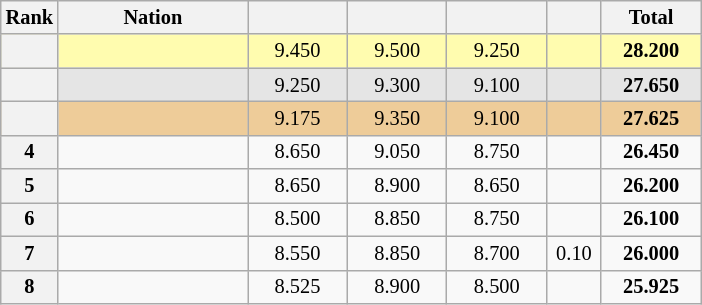<table class="wikitable sortable" style="text-align:center; font-size:85%">
<tr>
<th scope="col" style="width:25px;">Rank</th>
<th ! scope="col" style="width:120px;">Nation</th>
<th ! scope="col" style="width:60px;"></th>
<th ! scope="col" style="width:60px;"></th>
<th ! scope="col" style="width:60px;"></th>
<th ! scope="col" style="width:30px;"></th>
<th ! scope="col" style="width:60px;">Total</th>
</tr>
<tr bgcolor=fffcaf>
<th scope=row></th>
<td align=left></td>
<td>9.450</td>
<td>9.500</td>
<td>9.250</td>
<td></td>
<td><strong>28.200</strong></td>
</tr>
<tr bgcolor=e5e5e5>
<th scope=row></th>
<td align=left></td>
<td>9.250</td>
<td>9.300</td>
<td>9.100</td>
<td></td>
<td><strong>27.650</strong></td>
</tr>
<tr bgcolor=eecc99>
<th scope=row></th>
<td align=left></td>
<td>9.175</td>
<td>9.350</td>
<td>9.100</td>
<td></td>
<td><strong>27.625</strong></td>
</tr>
<tr>
<th scope=row>4</th>
<td align=left></td>
<td>8.650</td>
<td>9.050</td>
<td>8.750</td>
<td></td>
<td><strong>26.450</strong></td>
</tr>
<tr>
<th scope=row>5</th>
<td align=left></td>
<td>8.650</td>
<td>8.900</td>
<td>8.650</td>
<td></td>
<td><strong>26.200</strong></td>
</tr>
<tr>
<th scope=row>6</th>
<td align=left></td>
<td>8.500</td>
<td>8.850</td>
<td>8.750</td>
<td></td>
<td><strong>26.100</strong></td>
</tr>
<tr>
<th scope=row>7</th>
<td align=left></td>
<td>8.550</td>
<td>8.850</td>
<td>8.700</td>
<td>0.10</td>
<td><strong>26.000</strong></td>
</tr>
<tr>
<th scope=row>8</th>
<td align=left></td>
<td>8.525</td>
<td>8.900</td>
<td>8.500</td>
<td></td>
<td><strong>25.925</strong></td>
</tr>
</table>
